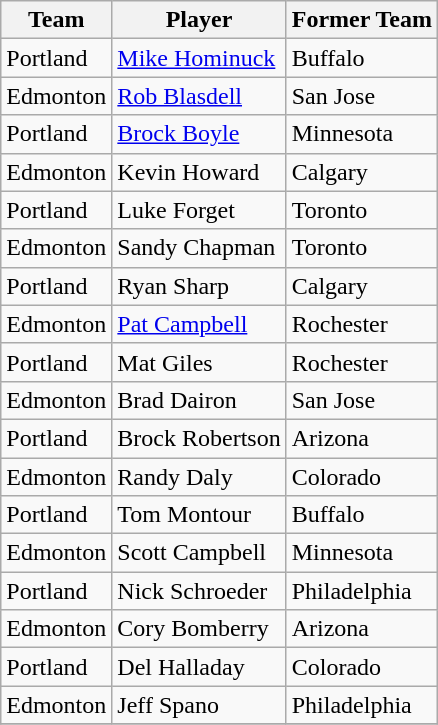<table class="wikitable">
<tr>
<th>Team</th>
<th>Player</th>
<th>Former Team</th>
</tr>
<tr>
<td>Portland</td>
<td><a href='#'>Mike Hominuck</a></td>
<td>Buffalo</td>
</tr>
<tr>
<td>Edmonton</td>
<td><a href='#'>Rob Blasdell</a></td>
<td>San Jose</td>
</tr>
<tr>
<td>Portland</td>
<td><a href='#'>Brock Boyle</a></td>
<td>Minnesota</td>
</tr>
<tr>
<td>Edmonton</td>
<td>Kevin Howard</td>
<td>Calgary</td>
</tr>
<tr>
<td>Portland</td>
<td>Luke Forget</td>
<td>Toronto</td>
</tr>
<tr>
<td>Edmonton</td>
<td>Sandy Chapman</td>
<td>Toronto</td>
</tr>
<tr>
<td>Portland</td>
<td>Ryan Sharp</td>
<td>Calgary</td>
</tr>
<tr>
<td>Edmonton</td>
<td><a href='#'>Pat Campbell</a></td>
<td>Rochester</td>
</tr>
<tr>
<td>Portland</td>
<td>Mat Giles</td>
<td>Rochester</td>
</tr>
<tr>
<td>Edmonton</td>
<td>Brad Dairon</td>
<td>San Jose</td>
</tr>
<tr>
<td>Portland</td>
<td>Brock Robertson</td>
<td>Arizona</td>
</tr>
<tr>
<td>Edmonton</td>
<td>Randy Daly</td>
<td>Colorado</td>
</tr>
<tr>
<td>Portland</td>
<td>Tom Montour</td>
<td>Buffalo</td>
</tr>
<tr>
<td>Edmonton</td>
<td>Scott Campbell</td>
<td>Minnesota</td>
</tr>
<tr>
<td>Portland</td>
<td>Nick Schroeder</td>
<td>Philadelphia</td>
</tr>
<tr>
<td>Edmonton</td>
<td>Cory Bomberry</td>
<td>Arizona</td>
</tr>
<tr>
<td>Portland</td>
<td>Del Halladay</td>
<td>Colorado</td>
</tr>
<tr>
<td>Edmonton</td>
<td>Jeff Spano</td>
<td>Philadelphia</td>
</tr>
<tr>
</tr>
</table>
